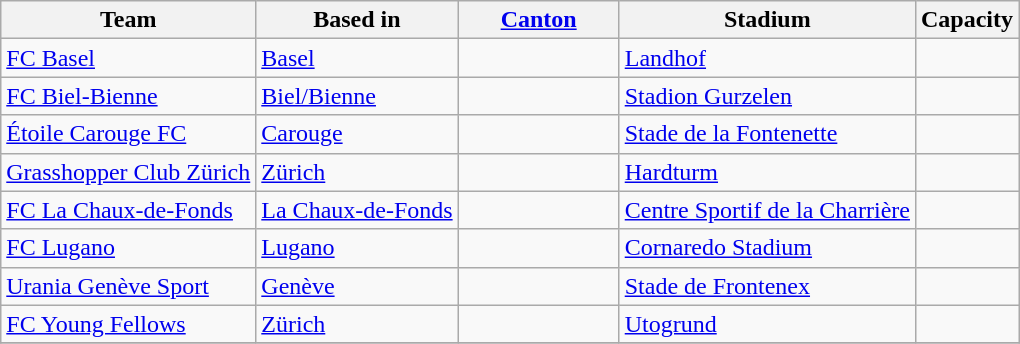<table class="wikitable sortable" style="text-align: left;">
<tr>
<th>Team</th>
<th>Based in</th>
<th width="100"><a href='#'>Canton</a></th>
<th>Stadium</th>
<th>Capacity</th>
</tr>
<tr>
<td><a href='#'>FC Basel</a></td>
<td><a href='#'>Basel</a></td>
<td></td>
<td><a href='#'>Landhof</a></td>
<td></td>
</tr>
<tr>
<td><a href='#'>FC Biel-Bienne</a></td>
<td><a href='#'>Biel/Bienne</a></td>
<td></td>
<td><a href='#'>Stadion Gurzelen</a></td>
<td></td>
</tr>
<tr>
<td><a href='#'>Étoile Carouge FC</a></td>
<td><a href='#'>Carouge</a></td>
<td></td>
<td><a href='#'>Stade de la Fontenette</a></td>
<td></td>
</tr>
<tr>
<td><a href='#'>Grasshopper Club Zürich</a></td>
<td><a href='#'>Zürich</a></td>
<td></td>
<td><a href='#'>Hardturm</a></td>
<td></td>
</tr>
<tr>
<td><a href='#'>FC La Chaux-de-Fonds</a></td>
<td><a href='#'>La Chaux-de-Fonds</a></td>
<td></td>
<td><a href='#'>Centre Sportif de la Charrière</a></td>
<td></td>
</tr>
<tr>
<td><a href='#'>FC Lugano</a></td>
<td><a href='#'>Lugano</a></td>
<td></td>
<td><a href='#'>Cornaredo Stadium</a></td>
<td></td>
</tr>
<tr>
<td><a href='#'>Urania Genève Sport</a></td>
<td><a href='#'>Genève</a></td>
<td></td>
<td><a href='#'>Stade de Frontenex</a></td>
<td></td>
</tr>
<tr>
<td><a href='#'>FC Young Fellows</a></td>
<td><a href='#'>Zürich</a></td>
<td></td>
<td><a href='#'>Utogrund</a></td>
<td></td>
</tr>
<tr>
</tr>
</table>
